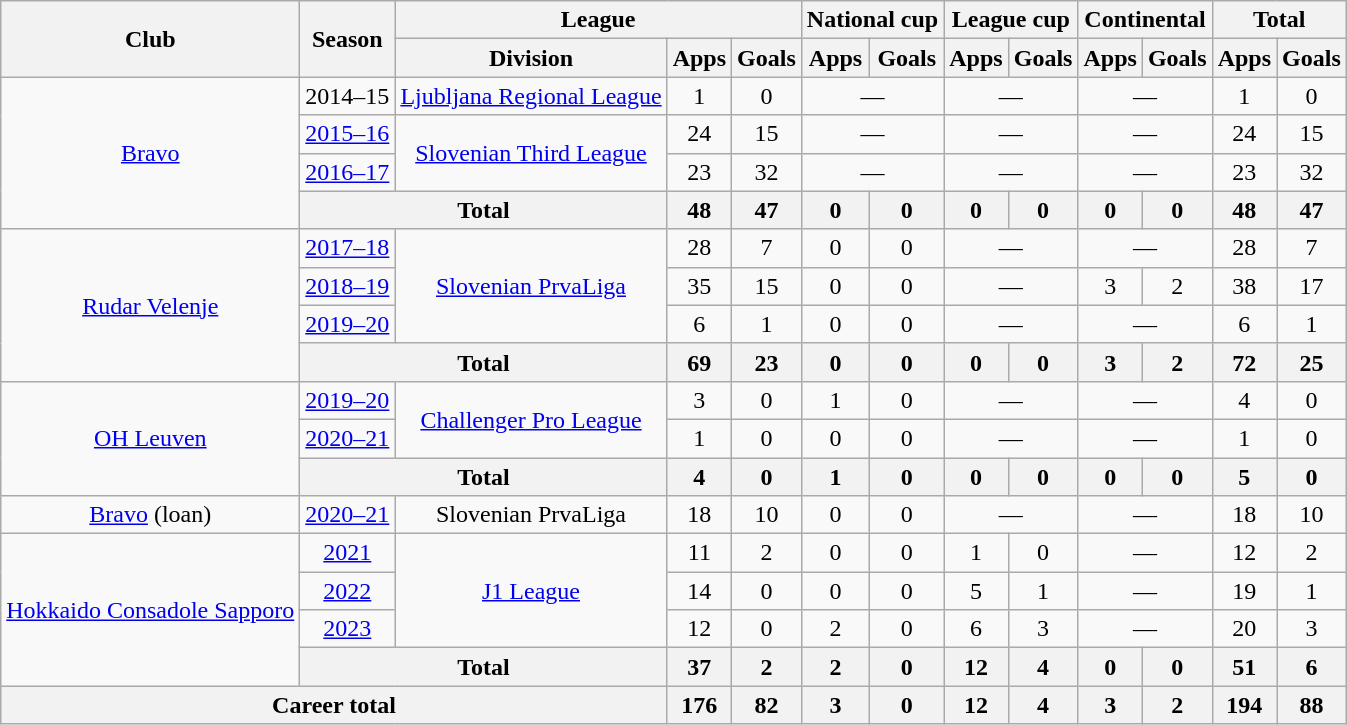<table class="wikitable" style="text-align:center">
<tr>
<th rowspan=2>Club</th>
<th rowspan=2>Season</th>
<th colspan=3>League</th>
<th colspan=2>National cup</th>
<th colspan=2>League cup</th>
<th colspan=2>Continental</th>
<th colspan=2>Total</th>
</tr>
<tr>
<th>Division</th>
<th>Apps</th>
<th>Goals</th>
<th>Apps</th>
<th>Goals</th>
<th>Apps</th>
<th>Goals</th>
<th>Apps</th>
<th>Goals</th>
<th>Apps</th>
<th>Goals</th>
</tr>
<tr>
<td rowspan="4"><a href='#'>Bravo</a></td>
<td>2014–15</td>
<td><a href='#'>Ljubljana Regional League</a></td>
<td>1</td>
<td>0</td>
<td colspan=2>—</td>
<td colspan=2>—</td>
<td colspan=2>—</td>
<td>1</td>
<td>0</td>
</tr>
<tr>
<td><a href='#'>2015–16</a></td>
<td rowspan="2"><a href='#'>Slovenian Third League</a></td>
<td>24</td>
<td>15</td>
<td colspan=2>—</td>
<td colspan=2>—</td>
<td colspan=2>—</td>
<td>24</td>
<td>15</td>
</tr>
<tr>
<td><a href='#'>2016–17</a></td>
<td>23</td>
<td>32</td>
<td colspan=2>—</td>
<td colspan=2>—</td>
<td colspan=2>—</td>
<td>23</td>
<td>32</td>
</tr>
<tr>
<th colspan=2>Total</th>
<th>48</th>
<th>47</th>
<th>0</th>
<th>0</th>
<th>0</th>
<th>0</th>
<th>0</th>
<th>0</th>
<th>48</th>
<th>47</th>
</tr>
<tr>
<td rowspan="4"><a href='#'>Rudar Velenje</a></td>
<td><a href='#'>2017–18</a></td>
<td rowspan="3"><a href='#'>Slovenian PrvaLiga</a></td>
<td>28</td>
<td>7</td>
<td>0</td>
<td>0</td>
<td colspan=2>—</td>
<td colspan=2>—</td>
<td>28</td>
<td>7</td>
</tr>
<tr>
<td><a href='#'>2018–19</a></td>
<td>35</td>
<td>15</td>
<td>0</td>
<td>0</td>
<td colspan=2>—</td>
<td>3</td>
<td>2</td>
<td>38</td>
<td>17</td>
</tr>
<tr>
<td><a href='#'>2019–20</a></td>
<td>6</td>
<td>1</td>
<td>0</td>
<td>0</td>
<td colspan=2>—</td>
<td colspan=2>—</td>
<td>6</td>
<td>1</td>
</tr>
<tr>
<th colspan=2>Total</th>
<th>69</th>
<th>23</th>
<th>0</th>
<th>0</th>
<th>0</th>
<th>0</th>
<th>3</th>
<th>2</th>
<th>72</th>
<th>25</th>
</tr>
<tr>
<td rowspan="3"><a href='#'>OH Leuven</a></td>
<td><a href='#'>2019–20</a></td>
<td rowspan="2"><a href='#'>Challenger Pro League</a></td>
<td>3</td>
<td>0</td>
<td>1</td>
<td>0</td>
<td colspan=2>—</td>
<td colspan=2>—</td>
<td>4</td>
<td>0</td>
</tr>
<tr>
<td><a href='#'>2020–21</a></td>
<td>1</td>
<td>0</td>
<td>0</td>
<td>0</td>
<td colspan=2>—</td>
<td colspan=2>—</td>
<td>1</td>
<td>0</td>
</tr>
<tr>
<th colspan=2>Total</th>
<th>4</th>
<th>0</th>
<th>1</th>
<th>0</th>
<th>0</th>
<th>0</th>
<th>0</th>
<th>0</th>
<th>5</th>
<th>0</th>
</tr>
<tr>
<td><a href='#'>Bravo</a> (loan)</td>
<td><a href='#'>2020–21</a></td>
<td>Slovenian PrvaLiga</td>
<td>18</td>
<td>10</td>
<td>0</td>
<td>0</td>
<td colspan=2>—</td>
<td colspan=2>—</td>
<td>18</td>
<td>10</td>
</tr>
<tr>
<td rowspan="4"><a href='#'>Hokkaido Consadole Sapporo</a></td>
<td><a href='#'>2021</a></td>
<td rowspan="3"><a href='#'>J1 League</a></td>
<td>11</td>
<td>2</td>
<td>0</td>
<td>0</td>
<td>1</td>
<td>0</td>
<td colspan=2>—</td>
<td>12</td>
<td>2</td>
</tr>
<tr>
<td><a href='#'>2022</a></td>
<td>14</td>
<td>0</td>
<td>0</td>
<td>0</td>
<td>5</td>
<td>1</td>
<td colspan=2>—</td>
<td>19</td>
<td>1</td>
</tr>
<tr>
<td><a href='#'>2023</a></td>
<td>12</td>
<td>0</td>
<td>2</td>
<td>0</td>
<td>6</td>
<td>3</td>
<td colspan=2>—</td>
<td>20</td>
<td>3</td>
</tr>
<tr>
<th colspan=2>Total</th>
<th>37</th>
<th>2</th>
<th>2</th>
<th>0</th>
<th>12</th>
<th>4</th>
<th>0</th>
<th>0</th>
<th>51</th>
<th>6</th>
</tr>
<tr>
<th colspan=3>Career total</th>
<th>176</th>
<th>82</th>
<th>3</th>
<th>0</th>
<th>12</th>
<th>4</th>
<th>3</th>
<th>2</th>
<th>194</th>
<th>88</th>
</tr>
</table>
